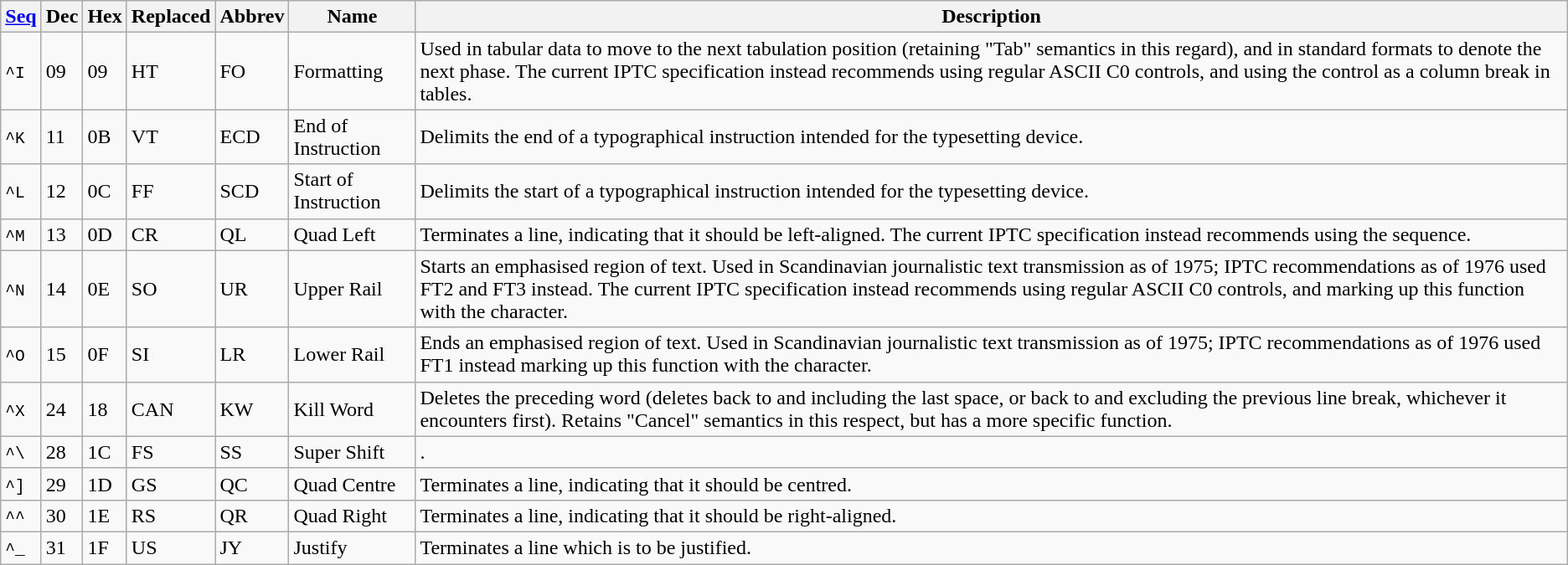<table class="wikitable">
<tr>
<th><a href='#'>Seq</a></th>
<th title="Decimal">Dec</th>
<th title="Hexadecimal">Hex</th>
<th title="ASCII control code replaced">Replaced</th>
<th title="Abbreviation">Abbrev</th>
<th title="Character name">Name</th>
<th>Description</th>
</tr>
<tr id="FO">
<td><code>^I</code></td>
<td>09</td>
<td>09</td>
<td>HT</td>
<td>FO</td>
<td>Formatting</td>
<td>Used in tabular data to move to the next tabulation position (retaining "Tab" semantics in this regard), and in standard formats to denote the next phase. The current IPTC specification instead recommends using regular ASCII C0 controls, and using the  control as a column break in tables.</td>
</tr>
<tr id="ECD">
<td><code>^K</code></td>
<td>11</td>
<td>0B</td>
<td>VT</td>
<td>ECD</td>
<td>End of Instruction</td>
<td>Delimits the end of a typographical instruction intended for the typesetting device.</td>
</tr>
<tr id="SCD">
<td><code>^L</code></td>
<td>12</td>
<td>0C</td>
<td>FF</td>
<td>SCD</td>
<td>Start of Instruction</td>
<td>Delimits the start of a typographical instruction intended for the typesetting device.</td>
</tr>
<tr id="QL">
<td><code>^M</code></td>
<td>13</td>
<td>0D</td>
<td>CR</td>
<td>QL</td>
<td>Quad Left</td>
<td>Terminates a line, indicating that it should be left-aligned. The current IPTC specification instead recommends using the  sequence.</td>
</tr>
<tr id="UR">
<td><code>^N</code></td>
<td>14</td>
<td>0E</td>
<td>SO</td>
<td>UR</td>
<td>Upper Rail</td>
<td>Starts an emphasised region of text. Used in Scandinavian journalistic text transmission as of 1975; IPTC recommendations as of 1976 used FT2 and FT3 instead. The current IPTC specification instead recommends using regular ASCII C0 controls, and marking up this function with the  character.</td>
</tr>
<tr id="LR">
<td><code>^O</code></td>
<td>15</td>
<td>0F</td>
<td>SI</td>
<td>LR</td>
<td>Lower Rail</td>
<td>Ends an emphasised region of text. Used in Scandinavian journalistic text transmission as of 1975; IPTC recommendations as of 1976 used FT1 instead marking up this function with the  character.</td>
</tr>
<tr id="KW">
<td><code>^X</code></td>
<td>24</td>
<td>18</td>
<td>CAN</td>
<td>KW</td>
<td>Kill Word</td>
<td>Deletes the preceding word (deletes back to and including the last space, or back to and excluding the previous line break, whichever it encounters first). Retains "Cancel" semantics in this respect, but has a more specific function.</td>
</tr>
<tr id="SS">
<td><code>^\</code></td>
<td>28</td>
<td>1C</td>
<td>FS</td>
<td>SS</td>
<td>Super Shift</td>
<td>.</td>
</tr>
<tr id="QL">
<td><code>^]</code></td>
<td>29</td>
<td>1D</td>
<td>GS</td>
<td>QC</td>
<td>Quad Centre</td>
<td>Terminates a line, indicating that it should be centred.</td>
</tr>
<tr id="QR">
<td><code>^^</code></td>
<td>30</td>
<td>1E</td>
<td>RS</td>
<td>QR</td>
<td>Quad Right</td>
<td>Terminates a line, indicating that it should be right-aligned.</td>
</tr>
<tr id="JY">
<td><code>^_</code></td>
<td>31</td>
<td>1F</td>
<td>US</td>
<td>JY</td>
<td>Justify</td>
<td>Terminates a line which is to be justified.</td>
</tr>
</table>
